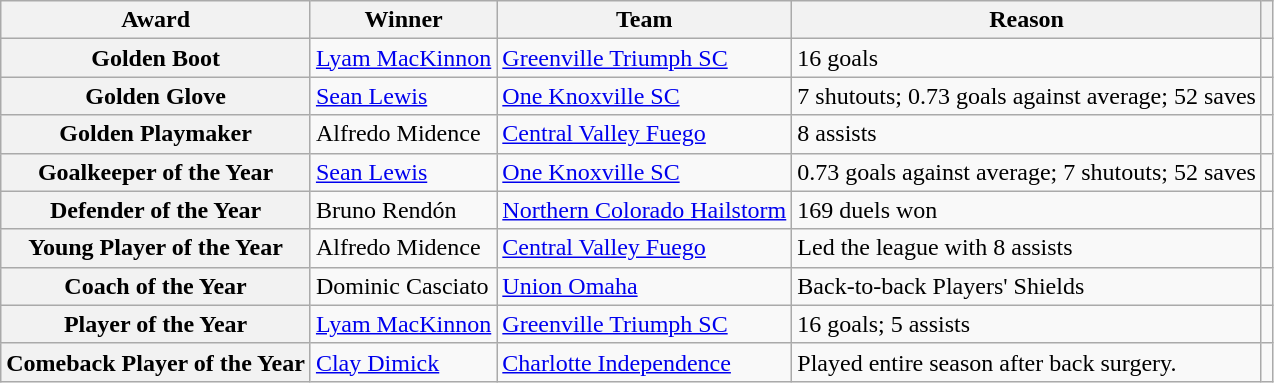<table class="wikitable">
<tr>
<th>Award</th>
<th>Winner</th>
<th>Team</th>
<th>Reason</th>
<th></th>
</tr>
<tr>
<th>Golden Boot</th>
<td> <a href='#'>Lyam MacKinnon</a></td>
<td><a href='#'>Greenville Triumph SC</a></td>
<td>16 goals</td>
<td align=center></td>
</tr>
<tr>
<th>Golden Glove</th>
<td> <a href='#'>Sean Lewis</a></td>
<td><a href='#'>One Knoxville SC</a></td>
<td>7 shutouts; 0.73 goals against average; 52 saves</td>
<td align=center></td>
</tr>
<tr>
<th>Golden Playmaker</th>
<td> Alfredo Midence</td>
<td><a href='#'>Central Valley Fuego</a></td>
<td>8 assists</td>
<td align=center></td>
</tr>
<tr>
<th>Goalkeeper of the Year</th>
<td> <a href='#'>Sean Lewis</a></td>
<td><a href='#'>One Knoxville SC</a></td>
<td>0.73 goals against average; 7 shutouts; 52 saves</td>
<td align=center></td>
</tr>
<tr>
<th>Defender of the Year</th>
<td> Bruno Rendón</td>
<td><a href='#'>Northern Colorado Hailstorm</a></td>
<td>169 duels won</td>
<td align=center></td>
</tr>
<tr>
<th>Young Player of the Year</th>
<td> Alfredo Midence</td>
<td><a href='#'>Central Valley Fuego</a></td>
<td>Led the league with 8 assists</td>
<td align=center></td>
</tr>
<tr>
<th>Coach of the Year</th>
<td> Dominic Casciato</td>
<td><a href='#'>Union Omaha</a></td>
<td>Back-to-back Players' Shields</td>
<td align=center></td>
</tr>
<tr>
<th>Player of the Year</th>
<td> <a href='#'>Lyam MacKinnon</a></td>
<td><a href='#'>Greenville Triumph SC</a></td>
<td>16 goals; 5 assists</td>
<td align=center></td>
</tr>
<tr>
<th>Comeback Player of the Year</th>
<td> <a href='#'>Clay Dimick</a></td>
<td><a href='#'>Charlotte Independence</a></td>
<td>Played entire season after back surgery.</td>
<td align=center></td>
</tr>
</table>
